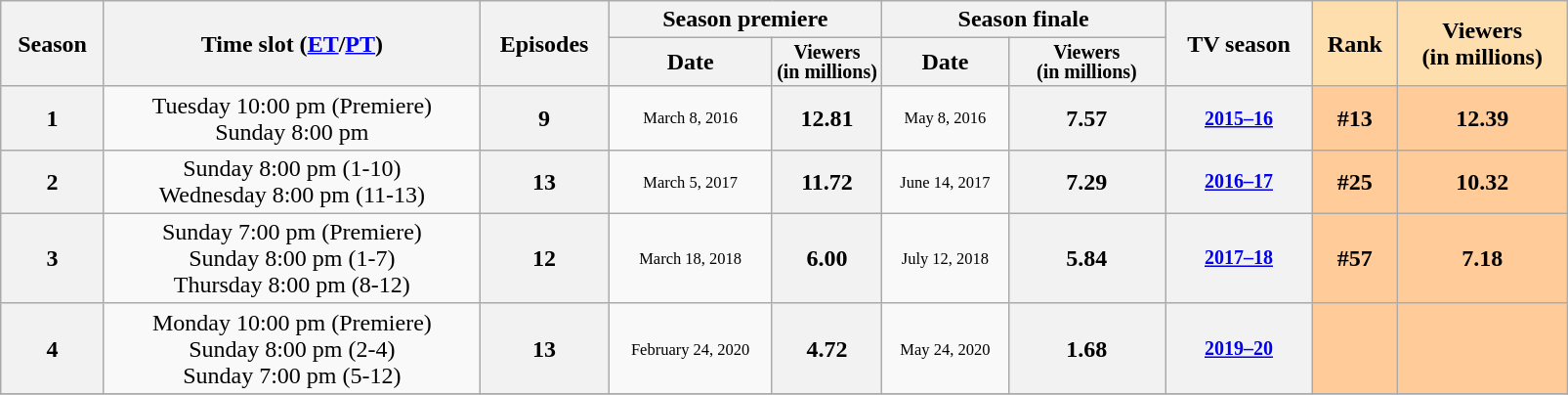<table class="wikitable plainrowheaders" style="text-align:center;">
<tr>
<th scope="col" rowspan="2">Season</th>
<th scope="col" rowspan="2">Time slot (<a href='#'>ET</a>/<a href='#'>PT</a>)</th>
<th scope="col" rowspan="2">Episodes</th>
<th scope="col" colspan="2">Season premiere</th>
<th scope="col" colspan="2">Season finale</th>
<th scope="col" rowspan="2">TV season</th>
<th scope="col" style="background:#ffdead;" rowspan="2">Rank</th>
<th scope="col" style="background:#ffdead;" rowspan="2">Viewers<br>(in millions)</th>
</tr>
<tr>
<th>Date</th>
<th span style="width:7%; font-size:smaller; line-height:100%;">Viewers<br>(in millions)</th>
<th>Date</th>
<th span style="width:10%; font-size:smaller; line-height:100%;">Viewers<br>(in millions)</th>
</tr>
<tr>
<th>1</th>
<td>Tuesday 10:00 pm (Premiere)<br>Sunday 8:00 pm</td>
<th>9</th>
<td style="font-size:11px;line-height:110%">March 8, 2016</td>
<th>12.81</th>
<td style="font-size:11px;line-height:110%">May 8, 2016</td>
<th>7.57</th>
<th style="font-size:smaller"><a href='#'>2015–16</a></th>
<th style="background:#fc9;">#13</th>
<th style="background:#fc9;">12.39</th>
</tr>
<tr>
<th>2</th>
<td>Sunday 8:00 pm (1-10)<br>Wednesday 8:00 pm (11-13)</td>
<th>13</th>
<td style="font-size:11px;line-height:110%">March 5, 2017</td>
<th>11.72</th>
<td style="font-size:11px;line-height:110%">June 14, 2017</td>
<th>7.29</th>
<th style="font-size:smaller"><a href='#'>2016–17</a></th>
<th style="background:#fc9;">#25</th>
<th style="background:#fc9;">10.32</th>
</tr>
<tr>
<th>3</th>
<td>Sunday 7:00 pm (Premiere)<br>Sunday 8:00 pm (1-7)<br>Thursday 8:00 pm (8-12)</td>
<th>12</th>
<td style="font-size:11px;line-height:110%">March 18, 2018</td>
<th>6.00</th>
<td style="font-size:11px;line-height:110%">July 12, 2018</td>
<th>5.84</th>
<th style="font-size:smaller"><a href='#'>2017–18</a></th>
<th style="background:#fc9;">#57</th>
<th style="background:#fc9;">7.18</th>
</tr>
<tr>
<th>4</th>
<td>Monday 10:00 pm (Premiere)<br>Sunday 8:00 pm (2-4)<br>Sunday 7:00 pm (5-12)</td>
<th>13</th>
<td style="font-size:11px;line-height:110%">February 24, 2020</td>
<th>4.72</th>
<td style="font-size:11px;line-height:110%">May 24, 2020</td>
<th>1.68</th>
<th style="font-size:smaller"><a href='#'>2019–20</a></th>
<th style="background:#fc9;"></th>
<th style="background:#fc9;"></th>
</tr>
<tr>
</tr>
</table>
